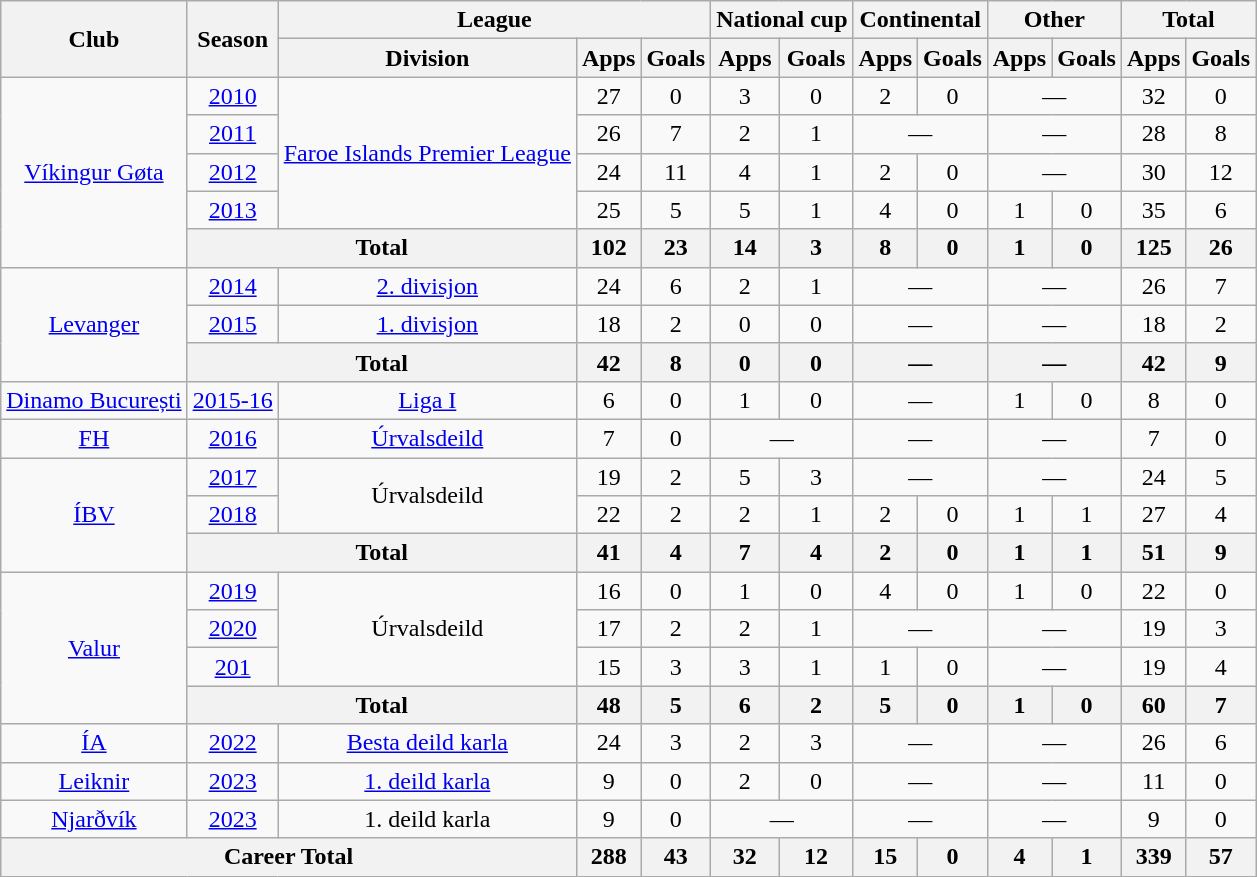<table class="wikitable" style="text-align:center">
<tr>
<th rowspan=2>Club</th>
<th rowspan=2>Season</th>
<th colspan=3>League</th>
<th colspan=2>National cup</th>
<th colspan=2>Continental</th>
<th colspan=2>Other</th>
<th colspan=2>Total</th>
</tr>
<tr>
<th>Division</th>
<th>Apps</th>
<th>Goals</th>
<th>Apps</th>
<th>Goals</th>
<th>Apps</th>
<th>Goals</th>
<th>Apps</th>
<th>Goals</th>
<th>Apps</th>
<th>Goals</th>
</tr>
<tr>
<td rowspan="5"><a href='#'>Víkingur Gøta</a></td>
<td><a href='#'>2010</a></td>
<td rowspan="4"><a href='#'>Faroe Islands Premier League</a></td>
<td>27</td>
<td>0</td>
<td>3</td>
<td>0</td>
<td>2</td>
<td>0</td>
<td colspan="2">—</td>
<td>32</td>
<td>0</td>
</tr>
<tr>
<td><a href='#'>2011</a></td>
<td>26</td>
<td>7</td>
<td>2</td>
<td>1</td>
<td colspan="2">—</td>
<td colspan="2">—</td>
<td>28</td>
<td>8</td>
</tr>
<tr>
<td><a href='#'>2012</a></td>
<td>24</td>
<td>11</td>
<td>4</td>
<td>1</td>
<td>2</td>
<td>0</td>
<td colspan="2">—</td>
<td>30</td>
<td>12</td>
</tr>
<tr>
<td><a href='#'>2013</a></td>
<td>25</td>
<td>5</td>
<td>5</td>
<td>1</td>
<td>4</td>
<td>0</td>
<td>1</td>
<td>0</td>
<td>35</td>
<td>6</td>
</tr>
<tr>
<th colspan="2">Total</th>
<th>102</th>
<th>23</th>
<th>14</th>
<th>3</th>
<th>8</th>
<th>0</th>
<th>1</th>
<th>0</th>
<th>125</th>
<th>26</th>
</tr>
<tr>
<td rowspan="3"><a href='#'>Levanger</a></td>
<td><a href='#'>2014</a></td>
<td><a href='#'>2. divisjon</a></td>
<td>24</td>
<td>6</td>
<td>2</td>
<td>1</td>
<td colspan="2">—</td>
<td colspan="2">—</td>
<td>26</td>
<td>7</td>
</tr>
<tr>
<td><a href='#'>2015</a></td>
<td><a href='#'>1. divisjon</a></td>
<td>18</td>
<td>2</td>
<td>0</td>
<td>0</td>
<td colspan="2">—</td>
<td colspan="2">—</td>
<td>18</td>
<td>2</td>
</tr>
<tr>
<th colspan="2">Total</th>
<th>42</th>
<th>8</th>
<th>0</th>
<th>0</th>
<th colspan="2">—</th>
<th colspan="2">—</th>
<th>42</th>
<th>9</th>
</tr>
<tr>
<td><a href='#'>Dinamo București</a></td>
<td><a href='#'>2015-16</a></td>
<td><a href='#'>Liga I</a></td>
<td>6</td>
<td>0</td>
<td>1</td>
<td>0</td>
<td colspan="2">—</td>
<td>1</td>
<td>0</td>
<td>8</td>
<td>0</td>
</tr>
<tr>
<td><a href='#'>FH</a></td>
<td><a href='#'>2016</a></td>
<td><a href='#'>Úrvalsdeild</a></td>
<td>7</td>
<td>0</td>
<td colspan="2">—</td>
<td colspan="2">—</td>
<td colspan="2">—</td>
<td>7</td>
<td>0</td>
</tr>
<tr>
<td rowspan="3"><a href='#'>ÍBV</a></td>
<td><a href='#'>2017</a></td>
<td rowspan="2">Úrvalsdeild</td>
<td>19</td>
<td>2</td>
<td>5</td>
<td>3</td>
<td colspan="2">—</td>
<td colspan="2">—</td>
<td>24</td>
<td>5</td>
</tr>
<tr>
<td><a href='#'>2018</a></td>
<td>22</td>
<td>2</td>
<td>2</td>
<td>1</td>
<td>2</td>
<td>0</td>
<td>1</td>
<td>1</td>
<td>27</td>
<td>4</td>
</tr>
<tr>
<th colspan="2">Total</th>
<th>41</th>
<th>4</th>
<th>7</th>
<th>4</th>
<th>2</th>
<th>0</th>
<th>1</th>
<th>1</th>
<th>51</th>
<th>9</th>
</tr>
<tr>
<td rowspan="4"><a href='#'>Valur</a></td>
<td><a href='#'>2019</a></td>
<td rowspan="3">Úrvalsdeild</td>
<td>16</td>
<td>0</td>
<td>1</td>
<td>0</td>
<td>4</td>
<td>0</td>
<td>1</td>
<td>0</td>
<td>22</td>
<td>0</td>
</tr>
<tr>
<td><a href='#'>2020</a></td>
<td>17</td>
<td>2</td>
<td>2</td>
<td>1</td>
<td colspan="2">—</td>
<td colspan="2">—</td>
<td>19</td>
<td>3</td>
</tr>
<tr>
<td><a href='#'>201</a></td>
<td>15</td>
<td>3</td>
<td>3</td>
<td>1</td>
<td>1</td>
<td>0</td>
<td colspan="2">—</td>
<td>19</td>
<td>4</td>
</tr>
<tr>
<th colspan="2">Total</th>
<th>48</th>
<th>5</th>
<th>6</th>
<th>2</th>
<th>5</th>
<th>0</th>
<th>1</th>
<th>0</th>
<th>60</th>
<th>7</th>
</tr>
<tr>
<td><a href='#'>ÍA</a></td>
<td><a href='#'>2022</a></td>
<td><a href='#'>Besta deild karla</a></td>
<td>24</td>
<td>3</td>
<td>2</td>
<td>3</td>
<td colspan="2">—</td>
<td colspan="2">—</td>
<td>26</td>
<td>6</td>
</tr>
<tr>
<td><a href='#'>Leiknir</a></td>
<td><a href='#'>2023</a></td>
<td><a href='#'>1. deild karla</a></td>
<td>9</td>
<td>0</td>
<td>2</td>
<td>0</td>
<td colspan="2">—</td>
<td colspan="2">—</td>
<td>11</td>
<td>0</td>
</tr>
<tr>
<td><a href='#'>Njarðvík</a></td>
<td><a href='#'>2023</a></td>
<td>1. deild karla</td>
<td>9</td>
<td>0</td>
<td colspan="2">—</td>
<td colspan="2">—</td>
<td colspan="2">—</td>
<td>9</td>
<td>0</td>
</tr>
<tr>
<th colspan="3">Career Total</th>
<th>288</th>
<th>43</th>
<th>32</th>
<th>12</th>
<th>15</th>
<th>0</th>
<th>4</th>
<th>1</th>
<th>339</th>
<th>57</th>
</tr>
</table>
